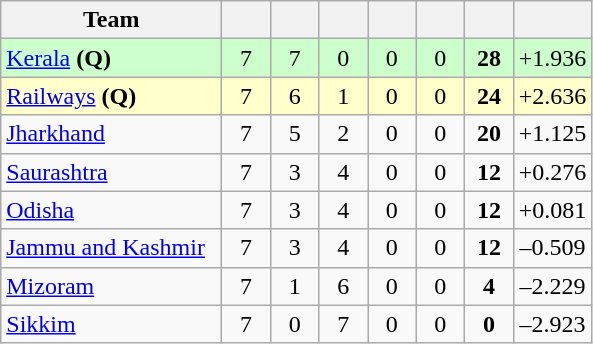<table class="wikitable" style="text-align:center">
<tr>
<th style="width:140px;">Team</th>
<th style="width:25px;"></th>
<th style="width:25px;"></th>
<th style="width:25px;"></th>
<th style="width:25px;"></th>
<th style="width:25px;"></th>
<th style="width:25px;"></th>
<th style="width:40px;"></th>
</tr>
<tr style="background:#cfc;">
<td style="text-align:left"><a href='#'>Kerala</a> <strong>(Q)</strong></td>
<td>7</td>
<td>7</td>
<td>0</td>
<td>0</td>
<td>0</td>
<td><strong>28</strong></td>
<td>+1.936</td>
</tr>
<tr style="background:#ffc;">
<td style="text-align:left"><a href='#'>Railways</a> <strong>(Q)</strong></td>
<td>7</td>
<td>6</td>
<td>1</td>
<td>0</td>
<td>0</td>
<td><strong>24</strong></td>
<td>+2.636</td>
</tr>
<tr>
<td style="text-align:left"><a href='#'>Jharkhand</a></td>
<td>7</td>
<td>5</td>
<td>2</td>
<td>0</td>
<td>0</td>
<td><strong>20</strong></td>
<td>+1.125</td>
</tr>
<tr>
<td style="text-align:left"><a href='#'>Saurashtra</a></td>
<td>7</td>
<td>3</td>
<td>4</td>
<td>0</td>
<td>0</td>
<td><strong>12</strong></td>
<td>+0.276</td>
</tr>
<tr>
<td style="text-align:left"><a href='#'>Odisha</a></td>
<td>7</td>
<td>3</td>
<td>4</td>
<td>0</td>
<td>0</td>
<td><strong>12</strong></td>
<td>+0.081</td>
</tr>
<tr>
<td style="text-align:left"><a href='#'>Jammu and Kashmir</a></td>
<td>7</td>
<td>3</td>
<td>4</td>
<td>0</td>
<td>0</td>
<td><strong>12</strong></td>
<td>–0.509</td>
</tr>
<tr>
<td style="text-align:left"><a href='#'>Mizoram</a></td>
<td>7</td>
<td>1</td>
<td>6</td>
<td>0</td>
<td>0</td>
<td><strong>4</strong></td>
<td>–2.229</td>
</tr>
<tr>
<td style="text-align:left"><a href='#'>Sikkim</a></td>
<td>7</td>
<td>0</td>
<td>7</td>
<td>0</td>
<td>0</td>
<td><strong>0</strong></td>
<td>–2.923</td>
</tr>
</table>
